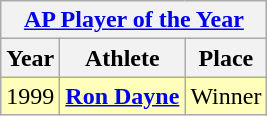<table class="wikitable">
<tr>
<th colspan=3><strong><a href='#'>AP Player of the Year</a></strong></th>
</tr>
<tr>
<th>Year</th>
<th>Athlete</th>
<th>Place</th>
</tr>
<tr style="background:#ffb;">
<td>1999</td>
<td><strong><a href='#'>Ron Dayne</a></strong></td>
<td>Winner</td>
</tr>
</table>
